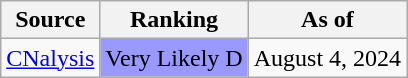<table class="wikitable">
<tr>
<th>Source</th>
<th>Ranking</th>
<th>As of</th>
</tr>
<tr>
<td><a href='#'>CNalysis</a></td>
<td style="background:#9999FF" data-sort-value="4" align="center">Very Likely D</td>
<td>August 4, 2024</td>
</tr>
</table>
